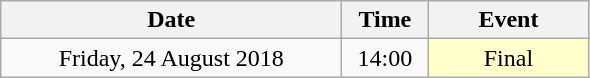<table class = "wikitable" style="text-align:center;">
<tr>
<th width=220>Date</th>
<th width=50>Time</th>
<th width=100>Event</th>
</tr>
<tr>
<td>Friday, 24 August 2018</td>
<td>14:00</td>
<td bgcolor=ffffcc>Final</td>
</tr>
</table>
